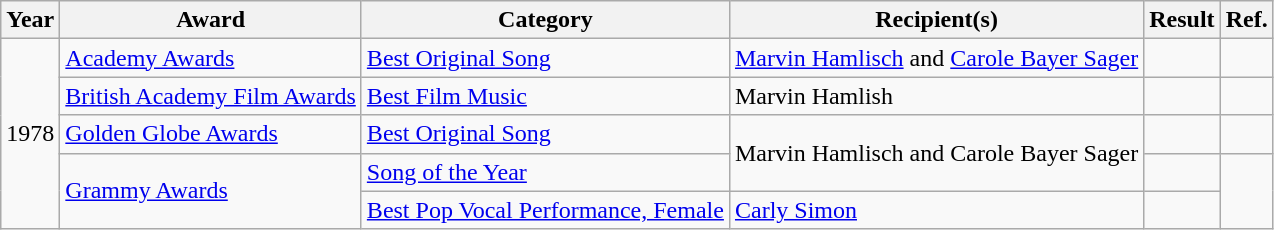<table class="wikitable">
<tr>
<th>Year</th>
<th>Award</th>
<th>Category</th>
<th>Recipient(s)</th>
<th>Result</th>
<th>Ref.</th>
</tr>
<tr>
<td align="left" rowspan="5">1978</td>
<td><a href='#'>Academy Awards</a></td>
<td><a href='#'>Best Original Song</a></td>
<td align="left"><a href='#'>Marvin Hamlisch</a> and <a href='#'>Carole Bayer Sager</a></td>
<td></td>
<td align="center"></td>
</tr>
<tr>
<td><a href='#'>British Academy Film Awards</a></td>
<td><a href='#'>Best Film Music</a></td>
<td>Marvin Hamlish</td>
<td></td>
<td align="center"></td>
</tr>
<tr>
<td><a href='#'>Golden Globe Awards</a></td>
<td><a href='#'>Best Original Song</a></td>
<td align="left" rowspan="2">Marvin Hamlisch and Carole Bayer Sager</td>
<td></td>
<td align="center"></td>
</tr>
<tr>
<td align="left" rowspan="2"><a href='#'>Grammy Awards</a></td>
<td><a href='#'>Song of the Year</a></td>
<td></td>
<td align="center" rowspan="2"></td>
</tr>
<tr>
<td><a href='#'>Best Pop Vocal Performance, Female</a></td>
<td><a href='#'>Carly Simon</a></td>
<td></td>
</tr>
</table>
